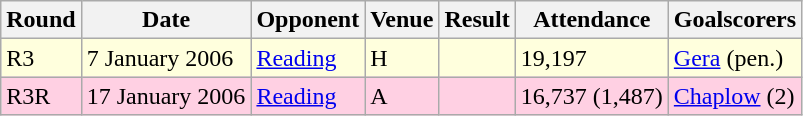<table class="wikitable">
<tr>
<th>Round</th>
<th>Date</th>
<th>Opponent</th>
<th>Venue</th>
<th>Result</th>
<th>Attendance</th>
<th>Goalscorers</th>
</tr>
<tr style="background:#ffffdd;">
<td>R3</td>
<td>7 January 2006</td>
<td><a href='#'>Reading</a></td>
<td>H</td>
<td></td>
<td>19,197</td>
<td><a href='#'>Gera</a> (pen.)</td>
</tr>
<tr style="background:#ffd0e3;">
<td>R3R</td>
<td>17 January 2006</td>
<td><a href='#'>Reading</a></td>
<td>A</td>
<td> </td>
<td>16,737 (1,487)</td>
<td><a href='#'>Chaplow</a> (2)</td>
</tr>
</table>
